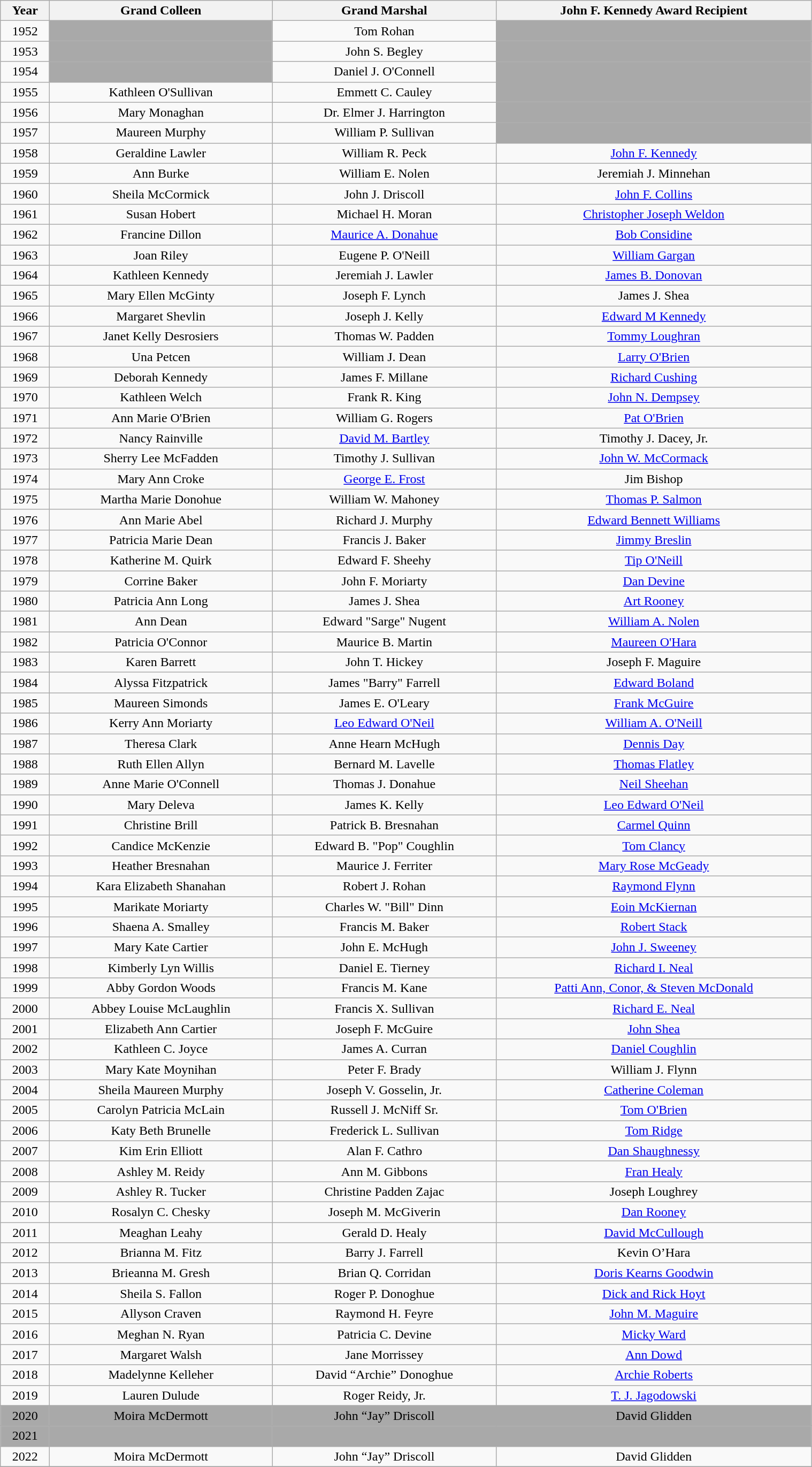<table class=wikitable style="text-align:center;width:80%;margin-left: auto; margin-right: auto;">
<tr>
<th>Year</th>
<th>Grand Colleen</th>
<th>Grand Marshal</th>
<th>John F. Kennedy Award Recipient</th>
</tr>
<tr>
<td>1952</td>
<td style="background-color: darkgray; border-color: darkgray;"></td>
<td>Tom Rohan</td>
<td style="background-color: darkgray; border-color: darkgray"></td>
</tr>
<tr>
<td>1953</td>
<td style="background-color: darkgray; border-color: darkgray"></td>
<td>John S. Begley</td>
<td style="background-color: darkgray; border-color: darkgray"></td>
</tr>
<tr>
<td>1954</td>
<td style="background-color: darkgray; border-color: darkgray"></td>
<td>Daniel J. O'Connell</td>
<td style="background-color: darkgray; border-color: darkgray"></td>
</tr>
<tr>
<td>1955</td>
<td>Kathleen O'Sullivan</td>
<td>Emmett C. Cauley</td>
<td style="background-color: darkgray; border-color: darkgray"></td>
</tr>
<tr>
<td>1956</td>
<td>Mary Monaghan</td>
<td>Dr. Elmer J. Harrington</td>
<td style="background-color: darkgray; border-color: darkgray"></td>
</tr>
<tr>
<td>1957</td>
<td>Maureen Murphy</td>
<td>William P. Sullivan</td>
<td style="background-color: darkgray; border-color: darkgray"></td>
</tr>
<tr>
<td>1958</td>
<td>Geraldine Lawler</td>
<td>William R. Peck</td>
<td><a href='#'>John F. Kennedy</a></td>
</tr>
<tr>
<td>1959</td>
<td>Ann Burke</td>
<td>William E. Nolen</td>
<td>Jeremiah J. Minnehan</td>
</tr>
<tr>
<td>1960</td>
<td>Sheila McCormick</td>
<td>John J. Driscoll</td>
<td><a href='#'>John F. Collins</a></td>
</tr>
<tr>
<td>1961</td>
<td>Susan Hobert</td>
<td>Michael H. Moran</td>
<td><a href='#'>Christopher Joseph Weldon</a></td>
</tr>
<tr>
<td>1962</td>
<td>Francine Dillon</td>
<td><a href='#'>Maurice A. Donahue</a></td>
<td><a href='#'>Bob Considine</a></td>
</tr>
<tr>
<td>1963</td>
<td>Joan Riley</td>
<td>Eugene P. O'Neill</td>
<td><a href='#'>William Gargan</a></td>
</tr>
<tr>
<td>1964</td>
<td>Kathleen Kennedy</td>
<td>Jeremiah J. Lawler</td>
<td><a href='#'>James B. Donovan</a></td>
</tr>
<tr>
<td>1965</td>
<td>Mary Ellen McGinty</td>
<td>Joseph F. Lynch</td>
<td>James J. Shea</td>
</tr>
<tr>
<td>1966</td>
<td>Margaret Shevlin</td>
<td>Joseph J. Kelly</td>
<td><a href='#'>Edward M Kennedy</a></td>
</tr>
<tr>
<td>1967</td>
<td>Janet Kelly Desrosiers</td>
<td>Thomas W. Padden</td>
<td><a href='#'>Tommy Loughran</a></td>
</tr>
<tr>
<td>1968</td>
<td>Una Petcen</td>
<td>William J. Dean</td>
<td><a href='#'>Larry O'Brien</a></td>
</tr>
<tr>
<td>1969</td>
<td>Deborah Kennedy</td>
<td>James F. Millane</td>
<td><a href='#'>Richard Cushing</a></td>
</tr>
<tr>
<td>1970</td>
<td>Kathleen Welch</td>
<td>Frank R. King</td>
<td><a href='#'>John N. Dempsey</a></td>
</tr>
<tr>
<td>1971</td>
<td>Ann Marie O'Brien</td>
<td>William G. Rogers</td>
<td><a href='#'>Pat O'Brien</a></td>
</tr>
<tr>
<td>1972</td>
<td>Nancy Rainville</td>
<td><a href='#'>David M. Bartley</a></td>
<td>Timothy J. Dacey, Jr.</td>
</tr>
<tr>
<td>1973</td>
<td>Sherry Lee McFadden</td>
<td>Timothy J. Sullivan</td>
<td><a href='#'>John W. McCormack</a></td>
</tr>
<tr>
<td>1974</td>
<td>Mary Ann Croke</td>
<td><a href='#'>George E. Frost</a></td>
<td>Jim Bishop</td>
</tr>
<tr>
<td>1975</td>
<td>Martha Marie Donohue</td>
<td>William W. Mahoney</td>
<td><a href='#'>Thomas P. Salmon</a></td>
</tr>
<tr>
<td>1976</td>
<td>Ann Marie Abel</td>
<td>Richard J. Murphy</td>
<td><a href='#'>Edward Bennett Williams</a></td>
</tr>
<tr>
<td>1977</td>
<td>Patricia Marie Dean</td>
<td>Francis J. Baker</td>
<td><a href='#'>Jimmy Breslin</a></td>
</tr>
<tr>
<td>1978</td>
<td>Katherine M. Quirk</td>
<td>Edward F. Sheehy</td>
<td><a href='#'>Tip O'Neill</a></td>
</tr>
<tr>
<td>1979</td>
<td>Corrine Baker</td>
<td>John F. Moriarty</td>
<td><a href='#'>Dan Devine</a></td>
</tr>
<tr>
<td>1980</td>
<td>Patricia Ann Long</td>
<td>James J. Shea</td>
<td><a href='#'>Art Rooney</a></td>
</tr>
<tr>
<td>1981</td>
<td>Ann Dean</td>
<td>Edward "Sarge" Nugent</td>
<td><a href='#'>William A. Nolen</a></td>
</tr>
<tr>
<td>1982</td>
<td>Patricia O'Connor</td>
<td>Maurice B. Martin</td>
<td><a href='#'>Maureen O'Hara</a></td>
</tr>
<tr>
<td>1983</td>
<td>Karen Barrett</td>
<td>John T. Hickey</td>
<td>Joseph F. Maguire</td>
</tr>
<tr>
<td>1984</td>
<td>Alyssa Fitzpatrick</td>
<td>James "Barry" Farrell</td>
<td><a href='#'>Edward Boland</a></td>
</tr>
<tr>
<td>1985</td>
<td>Maureen Simonds</td>
<td>James E. O'Leary</td>
<td><a href='#'>Frank McGuire</a></td>
</tr>
<tr>
<td>1986</td>
<td>Kerry Ann Moriarty</td>
<td><a href='#'>Leo Edward O'Neil</a></td>
<td><a href='#'>William A. O'Neill</a></td>
</tr>
<tr>
<td>1987</td>
<td>Theresa Clark</td>
<td>Anne Hearn McHugh</td>
<td><a href='#'>Dennis Day</a></td>
</tr>
<tr>
<td>1988</td>
<td>Ruth Ellen Allyn</td>
<td>Bernard M. Lavelle</td>
<td><a href='#'>Thomas Flatley</a></td>
</tr>
<tr>
<td>1989</td>
<td>Anne Marie O'Connell</td>
<td>Thomas J. Donahue</td>
<td><a href='#'>Neil Sheehan</a></td>
</tr>
<tr>
<td>1990</td>
<td>Mary Deleva</td>
<td>James K. Kelly</td>
<td><a href='#'>Leo Edward O'Neil</a></td>
</tr>
<tr>
<td>1991</td>
<td>Christine Brill</td>
<td>Patrick B. Bresnahan</td>
<td><a href='#'>Carmel Quinn</a></td>
</tr>
<tr>
<td>1992</td>
<td>Candice McKenzie</td>
<td>Edward B. "Pop" Coughlin</td>
<td><a href='#'>Tom Clancy</a></td>
</tr>
<tr>
<td>1993</td>
<td>Heather Bresnahan</td>
<td>Maurice J. Ferriter</td>
<td><a href='#'>Mary Rose McGeady</a></td>
</tr>
<tr>
<td>1994</td>
<td>Kara Elizabeth Shanahan</td>
<td>Robert J. Rohan</td>
<td><a href='#'>Raymond Flynn</a></td>
</tr>
<tr>
<td>1995</td>
<td>Marikate Moriarty</td>
<td>Charles W. "Bill" Dinn</td>
<td><a href='#'>Eoin McKiernan</a></td>
</tr>
<tr>
<td>1996</td>
<td>Shaena A. Smalley</td>
<td>Francis M. Baker</td>
<td><a href='#'>Robert Stack</a></td>
</tr>
<tr>
<td>1997</td>
<td>Mary Kate Cartier</td>
<td>John E. McHugh</td>
<td><a href='#'>John J. Sweeney</a></td>
</tr>
<tr>
<td>1998</td>
<td>Kimberly Lyn Willis</td>
<td>Daniel E. Tierney</td>
<td><a href='#'>Richard I. Neal</a></td>
</tr>
<tr>
<td>1999</td>
<td>Abby Gordon Woods</td>
<td>Francis M. Kane</td>
<td><a href='#'>Patti Ann, Conor, & Steven McDonald</a></td>
</tr>
<tr>
<td>2000</td>
<td>Abbey Louise McLaughlin</td>
<td>Francis X. Sullivan</td>
<td><a href='#'>Richard E. Neal</a></td>
</tr>
<tr>
<td>2001</td>
<td>Elizabeth Ann Cartier</td>
<td>Joseph F. McGuire</td>
<td><a href='#'>John Shea</a></td>
</tr>
<tr>
<td>2002</td>
<td>Kathleen C. Joyce</td>
<td>James A. Curran</td>
<td><a href='#'>Daniel Coughlin</a></td>
</tr>
<tr>
<td>2003</td>
<td>Mary Kate Moynihan</td>
<td>Peter F. Brady</td>
<td>William J. Flynn</td>
</tr>
<tr>
<td>2004</td>
<td>Sheila Maureen Murphy</td>
<td>Joseph V. Gosselin, Jr.</td>
<td><a href='#'>Catherine Coleman</a></td>
</tr>
<tr>
<td>2005</td>
<td>Carolyn Patricia McLain</td>
<td>Russell J. McNiff Sr.</td>
<td><a href='#'>Tom O'Brien</a></td>
</tr>
<tr>
<td>2006</td>
<td>Katy Beth Brunelle</td>
<td>Frederick L. Sullivan</td>
<td><a href='#'>Tom Ridge</a></td>
</tr>
<tr>
<td>2007</td>
<td>Kim Erin Elliott</td>
<td>Alan F. Cathro</td>
<td><a href='#'>Dan Shaughnessy</a></td>
</tr>
<tr>
<td>2008</td>
<td>Ashley M. Reidy</td>
<td>Ann M. Gibbons</td>
<td><a href='#'>Fran Healy</a></td>
</tr>
<tr>
<td>2009</td>
<td>Ashley R. Tucker</td>
<td>Christine Padden Zajac</td>
<td>Joseph Loughrey</td>
</tr>
<tr>
<td>2010</td>
<td>Rosalyn C. Chesky</td>
<td>Joseph M. McGiverin</td>
<td><a href='#'>Dan Rooney</a></td>
</tr>
<tr>
<td>2011</td>
<td>Meaghan Leahy</td>
<td>Gerald D. Healy</td>
<td><a href='#'>David McCullough</a></td>
</tr>
<tr>
<td>2012</td>
<td>Brianna M. Fitz</td>
<td>Barry J. Farrell</td>
<td>Kevin O’Hara</td>
</tr>
<tr>
<td>2013</td>
<td>Brieanna M. Gresh</td>
<td>Brian Q. Corridan</td>
<td><a href='#'>Doris Kearns Goodwin</a></td>
</tr>
<tr>
<td>2014</td>
<td>Sheila S. Fallon</td>
<td>Roger P. Donoghue</td>
<td><a href='#'>Dick and Rick Hoyt</a></td>
</tr>
<tr>
<td>2015</td>
<td>Allyson Craven</td>
<td>Raymond H. Feyre</td>
<td><a href='#'>John M. Maguire</a></td>
</tr>
<tr>
<td>2016</td>
<td>Meghan N. Ryan</td>
<td>Patricia C. Devine</td>
<td><a href='#'>Micky Ward</a></td>
</tr>
<tr>
<td>2017</td>
<td>Margaret Walsh</td>
<td>Jane Morrissey</td>
<td><a href='#'>Ann Dowd</a></td>
</tr>
<tr>
<td>2018</td>
<td>Madelynne Kelleher</td>
<td>David “Archie” Donoghue</td>
<td><a href='#'>Archie Roberts</a></td>
</tr>
<tr>
<td>2019</td>
<td>Lauren Dulude</td>
<td>Roger Reidy, Jr.</td>
<td><a href='#'>T. J. Jagodowski</a></td>
</tr>
<tr>
<td style="background-color: darkgray; border-color: darkgray;">2020</td>
<td style="background-color: darkgray; border-color: darkgray;">Moira McDermott</td>
<td style="background-color: darkgray; border-color: darkgray;">John “Jay” Driscoll</td>
<td style="background-color: darkgray; border-color: darkgray;">David Glidden</td>
</tr>
<tr>
<td style="background-color: darkgray; border-color: darkgray;">2021</td>
<td style="background-color: darkgray; border-color: darkgray;"></td>
<td style="background-color: darkgray; border-color: darkgray;"></td>
<td style="background-color: darkgray; border-color: darkgray;"></td>
</tr>
<tr>
<td>2022</td>
<td>Moira McDermott</td>
<td>John “Jay” Driscoll</td>
<td>David Glidden</td>
</tr>
<tr>
</tr>
</table>
